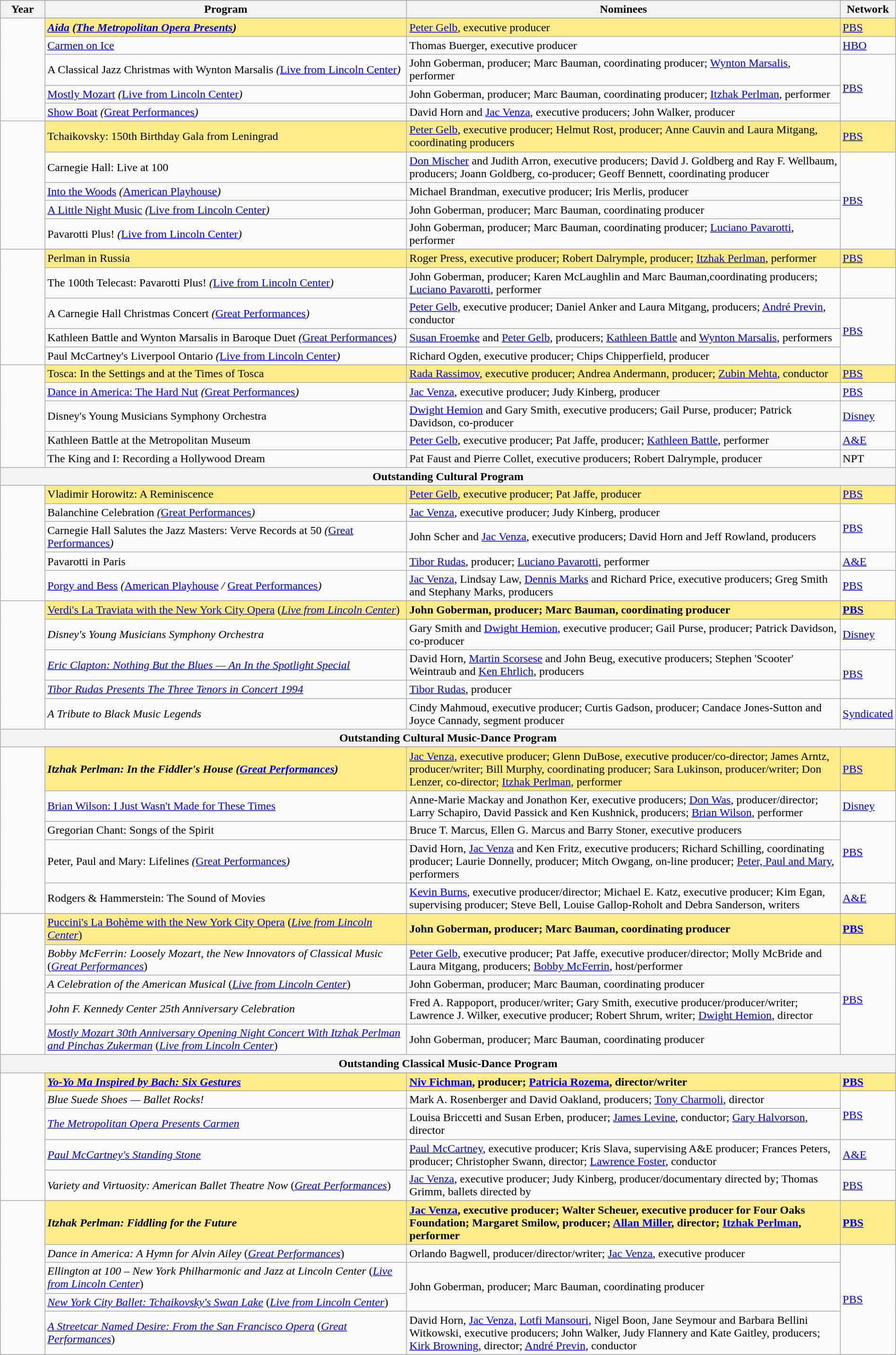<table class="wikitable" style="width:100%">
<tr style="background:#bebebe;">
<th width="5%">Year</th>
<th width="41%">Program</th>
<th width="49%">Nominees</th>
<th width="5%">Network</th>
</tr>
<tr>
<td rowspan="6"></td>
</tr>
<tr style="background:#FAEB86;">
<td><strong><em><a href='#'>Aida</a><em> (</em><a href='#'>The Metropolitan Opera Presents</a><em>)<strong></td>
<td></strong><a href='#'>Peter Gelb</a>, executive producer<strong></td>
<td></strong><a href='#'>PBS</a><strong></td>
</tr>
<tr>
<td></em><a href='#'>Carmen on Ice</a><em></td>
<td>Thomas Buerger, executive producer</td>
<td><a href='#'>HBO</a></td>
</tr>
<tr>
<td></em>A Classical Jazz Christmas with Wynton Marsalis<em> (</em><a href='#'>Live from Lincoln Center</a><em>)</td>
<td>John Goberman, producer; Marc Bauman, coordinating producer; <a href='#'>Wynton Marsalis</a>, performer</td>
<td rowspan=3><a href='#'>PBS</a></td>
</tr>
<tr>
<td></em><a href='#'>Mostly Mozart</a><em> (</em><a href='#'>Live from Lincoln Center</a><em>)</td>
<td>John Goberman, producer; Marc Bauman, coordinating producer; <a href='#'>Itzhak Perlman</a>, performer</td>
</tr>
<tr>
<td></em><a href='#'>Show Boat</a><em> (</em><a href='#'>Great Performances</a><em>)</td>
<td>David Horn and <a href='#'>Jac Venza</a>, executive producers; John Walker, producer</td>
</tr>
<tr>
<td rowspan="6"></td>
</tr>
<tr style="background:#FAEB86;">
<td></em></strong>Tchaikovsky: 150th Birthday Gala from Leningrad<strong><em></td>
<td></strong><a href='#'>Peter Gelb</a>, executive producer; Helmut Rost, producer; Anne Cauvin and Laura Mitgang, coordinating producers<strong></td>
<td></strong><a href='#'>PBS</a><strong></td>
</tr>
<tr>
<td></em>Carnegie Hall: Live at 100<em></td>
<td><a href='#'>Don Mischer</a> and Judith Arron, executive producers; David J. Goldberg and Ray F. Wellbaum, producers; Joann Goldberg, co-producer; Geoff Bennett, coordinating producer</td>
<td rowspan=4><a href='#'>PBS</a></td>
</tr>
<tr>
<td></em><a href='#'>Into the Woods</a><em> (</em><a href='#'>American Playhouse</a><em>)</td>
<td>Michael Brandman, executive producer; Iris Merlis, producer</td>
</tr>
<tr>
<td></em><a href='#'>A Little Night Music</a><em> (</em><a href='#'>Live from Lincoln Center</a><em>)</td>
<td>John Goberman, producer; Marc Bauman, coordinating producer</td>
</tr>
<tr>
<td></em>Pavarotti Plus!<em> (</em><a href='#'>Live from Lincoln Center</a><em>)</td>
<td>John Goberman, producer; Marc Bauman, coordinating producer; <a href='#'>Luciano Pavarotti</a>, performer</td>
</tr>
<tr>
<td rowspan="6"></td>
</tr>
<tr style="background:#FAEB86;">
<td></em></strong>Perlman in Russia<strong><em></td>
<td></strong>Roger Press, executive producer; Robert Dalrymple, producer; <a href='#'>Itzhak Perlman</a>, performer<strong></td>
<td></strong><a href='#'>PBS</a><strong></td>
</tr>
<tr>
<td></em>The 100th Telecast: Pavarotti Plus!<em> (</em><a href='#'>Live from Lincoln Center</a><em>)</td>
<td>John Goberman, producer; Karen McLaughlin and Marc Bauman,coordinating producers; <a href='#'>Luciano Pavarotti</a>, performer</td>
</tr>
<tr>
<td></em>A Carnegie Hall Christmas Concert<em> (</em><a href='#'>Great Performances</a><em>)</td>
<td><a href='#'>Peter Gelb</a>, executive producer; Daniel Anker and Laura Mitgang, producers; <a href='#'>André Previn</a>, conductor</td>
<td rowspan=4><a href='#'>PBS</a></td>
</tr>
<tr>
<td></em>Kathleen Battle and Wynton Marsalis in Baroque Duet<em> (</em><a href='#'>Great Performances</a><em>)</td>
<td><a href='#'>Susan Froemke</a> and <a href='#'>Peter Gelb</a>, producers; <a href='#'>Kathleen Battle</a> and <a href='#'>Wynton Marsalis</a>, performers</td>
</tr>
<tr>
<td></em>Paul McCartney's Liverpool Ontario<em> (</em><a href='#'>Live from Lincoln Center</a><em>)</td>
<td>Richard Ogden, executive producer; Chips Chipperfield, producer</td>
</tr>
<tr>
<td rowspan="6"></td>
</tr>
<tr style="background:#FAEB86;">
<td></em></strong>Tosca: In the Settings and at the Times of Tosca<strong><em></td>
<td></strong><a href='#'>Rada Rassimov</a>, executive producer; Andrea Andermann, producer; <a href='#'>Zubin Mehta</a>, conductor<strong></td>
<td></strong><a href='#'>PBS</a><strong></td>
</tr>
<tr>
<td></em><a href='#'>Dance in America: The Hard Nut</a><em> (</em><a href='#'>Great Performances</a><em>)</td>
<td><a href='#'>Jac Venza</a>, executive producer; Judy Kinberg, producer</td>
<td><a href='#'>PBS</a></td>
</tr>
<tr>
<td></em>Disney's Young Musicians Symphony Orchestra<em></td>
<td><a href='#'>Dwight Hemion</a> and Gary Smith, executive producers; Gail Purse, producer; Patrick Davidson, co-producer</td>
<td><a href='#'>Disney</a></td>
</tr>
<tr>
<td></em>Kathleen Battle at the Metropolitan Museum<em></td>
<td><a href='#'>Peter Gelb</a>, executive producer; Pat Jaffe, producer; <a href='#'>Kathleen Battle</a>, performer</td>
<td><a href='#'>A&E</a></td>
</tr>
<tr>
<td></em>The King and I: Recording a Hollywood Dream<em></td>
<td>Pat Faust and Pierre Collet, executive producers; Robert Dalrymple, producer</td>
<td>NPT</td>
</tr>
<tr>
<th colspan=4>Outstanding Cultural Program</th>
</tr>
<tr>
<td rowspan="6"></td>
</tr>
<tr style="background:#FAEB86;">
<td></em></strong>Vladimir Horowitz: A Reminiscence<strong><em></td>
<td></strong><a href='#'>Peter Gelb</a>, executive producer; Pat Jaffe, producer<strong></td>
<td></strong><a href='#'>PBS</a><strong></td>
</tr>
<tr>
<td></em>Balanchine Celebration<em> (</em><a href='#'>Great Performances</a><em>)</td>
<td><a href='#'>Jac Venza</a>, executive producer; Judy Kinberg, producer</td>
<td rowspan=2><a href='#'>PBS</a></td>
</tr>
<tr>
<td></em>Carnegie Hall Salutes the Jazz Masters: Verve Records at 50<em> (</em><a href='#'>Great Performances</a><em>)</td>
<td>John Scher and <a href='#'>Jac Venza</a>, executive producers; David Horn and Jeff Rowland, producers</td>
</tr>
<tr>
<td></em>Pavarotti in Paris<em></td>
<td><a href='#'>Tibor Rudas</a>, producer; <a href='#'>Luciano Pavarotti</a>, performer</td>
<td><a href='#'>A&E</a></td>
</tr>
<tr>
<td></em><a href='#'>Porgy and Bess</a><em> (</em><a href='#'>American Playhouse</a><em> / </em><a href='#'>Great Performances</a><em>)</td>
<td><a href='#'>Jac Venza</a>, Lindsay Law, <a href='#'>Dennis Marks</a> and Richard Price, executive producers; Greg Smith and Stephany Marks, producers</td>
<td><a href='#'>PBS</a></td>
</tr>
<tr>
<td rowspan="6"></td>
</tr>
<tr style="background:#FAEB86;">
<td></em></strong><a href='#'>Verdi's La Traviata with the New York City Opera</a></em> (<em><a href='#'>Live from Lincoln Center</a></em>)</strong></td>
<td><strong>John Goberman, producer; Marc Bauman, coordinating producer</strong></td>
<td><strong><a href='#'>PBS</a></strong></td>
</tr>
<tr>
<td><em>Disney's Young Musicians Symphony Orchestra</em></td>
<td>Gary Smith and <a href='#'>Dwight Hemion</a>, executive producer; Gail Purse, producer; Patrick Davidson, co-producer</td>
<td><a href='#'>Disney</a></td>
</tr>
<tr>
<td><em><a href='#'>Eric Clapton: Nothing But the Blues — An In the Spotlight Special</a></em></td>
<td>David Horn, <a href='#'>Martin Scorsese</a> and John Beug, executive producers; Stephen 'Scooter' Weintraub and <a href='#'>Ken Ehrlich</a>, producers</td>
<td rowspan=2><a href='#'>PBS</a></td>
</tr>
<tr>
<td><em><a href='#'>Tibor Rudas Presents The Three Tenors in Concert 1994</a></em></td>
<td><a href='#'>Tibor Rudas</a>, producer</td>
</tr>
<tr>
<td><em>A Tribute to Black Music Legends</em></td>
<td>Cindy Mahmoud, executive producer; Curtis Gadson, producer; Candace Jones-Sutton and Joyce Cannady, segment producer</td>
<td><a href='#'>Syndicated</a></td>
</tr>
<tr>
<th colspan=4>Outstanding Cultural Music-Dance Program</th>
</tr>
<tr>
<td rowspan="6"></td>
</tr>
<tr style="background:#FAEB86;">
<td><strong><em>Itzhak Perlman: In the Fiddler's House<em> (</em><a href='#'>Great Performances</a><em>)<strong></td>
<td></strong><a href='#'>Jac Venza</a>, executive producer; Glenn DuBose, executive producer/co-director; James Arntz, producer/writer; Bill Murphy, coordinating producer; Sara Lukinson, producer/writer; Don Lenzer, co-director; <a href='#'>Itzhak Perlman</a>, performer<strong></td>
<td></strong><a href='#'>PBS</a><strong></td>
</tr>
<tr>
<td></em><a href='#'>Brian Wilson: I Just Wasn't Made for These Times</a><em></td>
<td>Anne-Marie Mackay and Jonathon Ker, executive producers; <a href='#'>Don Was</a>, producer/director; Larry Schapiro, David Passick and Ken Kushnick, producers; <a href='#'>Brian Wilson</a>, performer</td>
<td><a href='#'>Disney</a></td>
</tr>
<tr>
<td></em>Gregorian Chant: Songs of the Spirit<em></td>
<td>Bruce T. Marcus, Ellen G. Marcus and Barry Stoner, executive producers</td>
<td rowspan=2><a href='#'>PBS</a></td>
</tr>
<tr>
<td></em>Peter, Paul and Mary: Lifelines<em> (</em><a href='#'>Great Performances</a><em>)</td>
<td>David Horn, <a href='#'>Jac Venza</a> and Ken Fritz, executive producers; Richard Schilling, coordinating producer; Laurie Donnelly, producer; Mitch Owgang, on-line producer; <a href='#'>Peter, Paul and Mary</a>, performers</td>
</tr>
<tr>
<td></em>Rodgers & Hammerstein: The Sound of Movies<em></td>
<td><a href='#'>Kevin Burns</a>, executive producer/director; Michael E. Katz, executive producer; Kim Egan, supervising producer; Steve Bell, Louise Gallop-Roholt and Debra Sanderson, writers</td>
<td><a href='#'>A&E</a></td>
</tr>
<tr>
<td rowspan="6"></td>
</tr>
<tr style="background:#FAEB86;">
<td></em></strong><a href='#'>Puccini's La Bohème with the New York City Opera</a></em> (<em><a href='#'>Live from Lincoln Center</a></em>)</strong></td>
<td><strong>John Goberman, producer; Marc Bauman, coordinating producer</strong></td>
<td><strong><a href='#'>PBS</a></strong></td>
</tr>
<tr>
<td><em>Bobby McFerrin: Loosely Mozart, the New Innovators of Classical Music</em> (<em><a href='#'>Great Performances</a></em>)</td>
<td><a href='#'>Peter Gelb</a>, executive producer; Pat Jaffe, executive producer/director; Molly McBride and Laura Mitgang, producers; <a href='#'>Bobby McFerrin</a>, host/performer</td>
<td rowspan=4><a href='#'>PBS</a></td>
</tr>
<tr>
<td><em>A Celebration of the American Musical</em> (<em><a href='#'>Live from Lincoln Center</a></em>)</td>
<td>John Goberman, producer; Marc Bauman, coordinating producer</td>
</tr>
<tr>
<td><em>John F. Kennedy Center 25th Anniversary Celebration</em></td>
<td>Fred A. Rappoport, producer/writer; Gary Smith, executive producer/producer/writer; Lawrence J. Wilker, executive producer; Robert Shrum, writer; <a href='#'>Dwight Hemion</a>, director</td>
</tr>
<tr>
<td><em><a href='#'>Mostly Mozart 30th Anniversary Opening Night Concert With Itzhak Perlman and Pinchas Zukerman</a></em> (<em><a href='#'>Live from Lincoln Center</a></em>)</td>
<td>John Goberman, producer; Marc Bauman, coordinating producer</td>
</tr>
<tr>
<th colspan=4>Outstanding Classical Music-Dance Program</th>
</tr>
<tr>
<td rowspan="6"></td>
</tr>
<tr style="background:#FAEB86;">
<td><strong><em><a href='#'>Yo-Yo Ma Inspired by Bach: Six Gestures</a></em></strong></td>
<td><strong><a href='#'>Niv Fichman</a>, producer; <a href='#'>Patricia Rozema</a>, director/writer</strong></td>
<td><strong><a href='#'>PBS</a></strong></td>
</tr>
<tr>
<td><em>Blue Suede Shoes — Ballet Rocks!</em></td>
<td>Mark A. Rosenberger and David Oakland, producers; <a href='#'>Tony Charmoli</a>, director</td>
<td rowspan=2><a href='#'>PBS</a></td>
</tr>
<tr>
<td><em><a href='#'>The Metropolitan Opera Presents Carmen</a></em></td>
<td>Louisa Briccetti and Susan Erben, producer; <a href='#'>James Levine</a>, conductor; <a href='#'>Gary Halvorson</a>, director</td>
</tr>
<tr>
<td><em><a href='#'>Paul McCartney's Standing Stone</a></em></td>
<td><a href='#'>Paul McCartney</a>, executive producer; Kris Slava, supervising A&E producer; Frances Peters, producer; Christopher Swann, director;  <a href='#'>Lawrence Foster</a>, conductor</td>
<td><a href='#'>A&E</a></td>
</tr>
<tr>
<td><em>Variety and Virtuosity: American Ballet Theatre Now</em> (<em><a href='#'>Great Performances</a></em>)</td>
<td><a href='#'>Jac Venza</a>, executive producer; Judy Kinberg, producer/documentary directed by; Thomas Grimm, ballets directed by</td>
<td><a href='#'>PBS</a></td>
</tr>
<tr>
<td rowspan="6"></td>
</tr>
<tr style="background:#FAEB86;">
<td><strong><em>Itzhak Perlman: Fiddling for the Future</em></strong></td>
<td><strong><a href='#'>Jac Venza</a>, executive producer; Walter Scheuer, executive producer for Four Oaks Foundation; Margaret Smilow, producer; <a href='#'>Allan Miller</a>, director; <a href='#'>Itzhak Perlman</a>, performer</strong></td>
<td><strong><a href='#'>PBS</a></strong></td>
</tr>
<tr>
<td><em>Dance in America: A Hymn for Alvin Ailey</em> (<em><a href='#'>Great Performances</a></em>)</td>
<td>Orlando Bagwell, producer/director/writer; <a href='#'>Jac Venza</a>, executive producer</td>
<td rowspan=4><a href='#'>PBS</a></td>
</tr>
<tr>
<td><em>Ellington at 100 – New York Philharmonic and Jazz at Lincoln Center</em> (<em><a href='#'>Live from Lincoln Center</a></em>)</td>
<td rowspan=2>John Goberman, producer; Marc Bauman, coordinating producer</td>
</tr>
<tr>
<td><em><a href='#'>New York City Ballet: Tchaikovsky's Swan Lake</a></em> (<em><a href='#'>Live from Lincoln Center</a></em>)</td>
</tr>
<tr>
<td><em><a href='#'>A Streetcar Named Desire: From the San Francisco Opera</a></em> (<em><a href='#'>Great Performances</a></em>)</td>
<td>David Horn, <a href='#'>Jac Venza</a>, <a href='#'>Lotfi Mansouri</a>, Nigel Boon, Jane Seymour and Barbara Bellini Witkowski, executive producers; John Walker, Judy Flannery and Kate Gaitley, producers; <a href='#'>Kirk Browning</a>, director; <a href='#'>André Previn</a>, conductor</td>
</tr>
</table>
